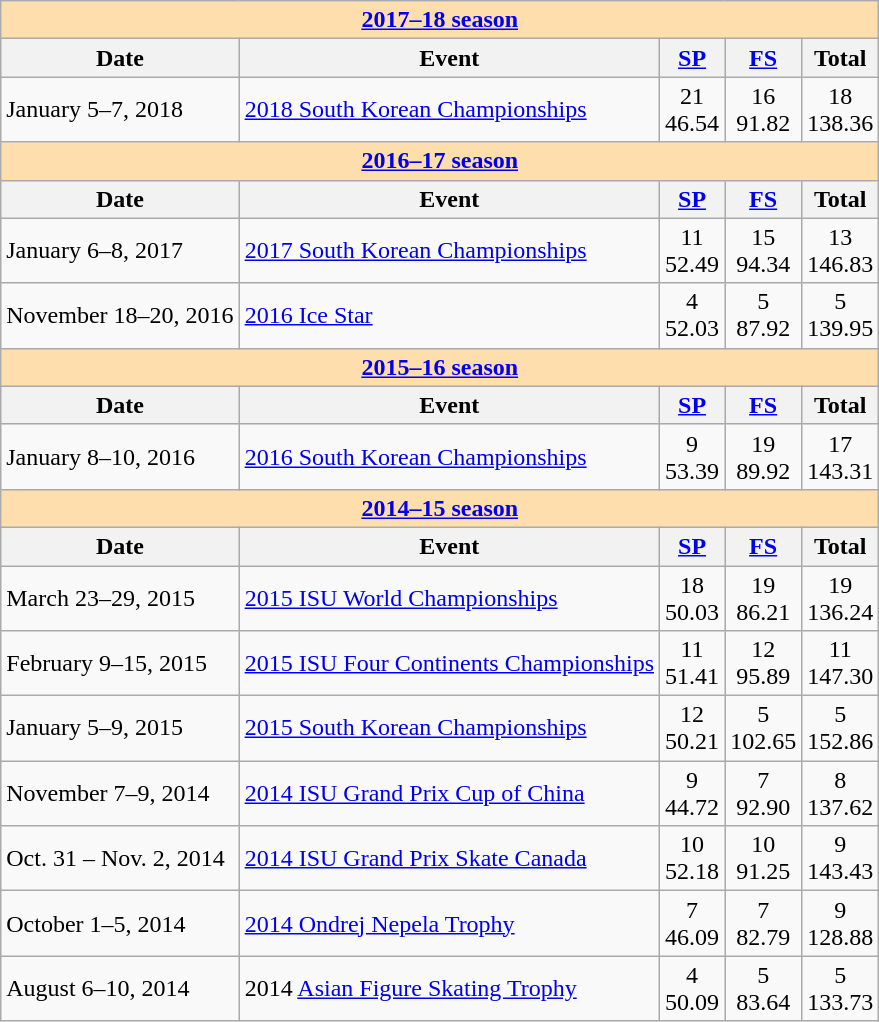<table class="wikitable">
<tr>
<td style="background-color: #ffdead;" colspan=5 align=center><strong><a href='#'>2017–18 season</a></strong></td>
</tr>
<tr>
<th>Date</th>
<th>Event</th>
<th><a href='#'>SP</a></th>
<th><a href='#'>FS</a></th>
<th>Total</th>
</tr>
<tr>
<td>January 5–7, 2018</td>
<td><a href='#'>2018 South Korean Championships</a></td>
<td align=center>21 <br> 46.54</td>
<td align=center>16 <br> 91.82</td>
<td align=center>18 <br> 138.36</td>
</tr>
<tr>
<td style="background-color: #ffdead;" colspan=5 align=center><strong><a href='#'>2016–17 season</a></strong></td>
</tr>
<tr>
<th>Date</th>
<th>Event</th>
<th><a href='#'>SP</a></th>
<th><a href='#'>FS</a></th>
<th>Total</th>
</tr>
<tr>
<td>January 6–8, 2017</td>
<td><a href='#'>2017 South Korean Championships</a></td>
<td align=center>11 <br> 52.49</td>
<td align=center>15 <br> 94.34</td>
<td align=center>13 <br> 146.83</td>
</tr>
<tr>
<td>November 18–20, 2016</td>
<td><a href='#'>2016 Ice Star</a></td>
<td align=center>4 <br> 52.03</td>
<td align=center>5 <br> 87.92</td>
<td align=center>5 <br> 139.95</td>
</tr>
<tr>
<td style="background-color: #ffdead;" colspan=5 align=center><strong><a href='#'>2015–16 season</a></strong></td>
</tr>
<tr>
<th>Date</th>
<th>Event</th>
<th><a href='#'>SP</a></th>
<th><a href='#'>FS</a></th>
<th>Total</th>
</tr>
<tr>
<td>January 8–10, 2016</td>
<td><a href='#'>2016 South Korean Championships</a></td>
<td align=center>9 <br> 53.39</td>
<td align=center>19 <br> 89.92</td>
<td align=center>17 <br> 143.31</td>
</tr>
<tr>
<td style="background-color: #ffdead;" colspan=5 align=center><strong><a href='#'>2014–15 season</a></strong></td>
</tr>
<tr>
<th>Date</th>
<th>Event</th>
<th><a href='#'>SP</a></th>
<th><a href='#'>FS</a></th>
<th>Total</th>
</tr>
<tr>
<td>March 23–29, 2015</td>
<td><a href='#'>2015 ISU World Championships</a></td>
<td align=center>18 <br> 50.03</td>
<td align=center>19 <br> 86.21</td>
<td align=center>19 <br> 136.24</td>
</tr>
<tr>
<td>February 9–15, 2015</td>
<td><a href='#'>2015 ISU Four Continents Championships</a></td>
<td align=center>11 <br> 51.41</td>
<td align=center>12 <br> 95.89</td>
<td align=center>11 <br> 147.30</td>
</tr>
<tr>
<td>January 5–9, 2015</td>
<td><a href='#'>2015 South Korean Championships</a></td>
<td align=center>12 <br> 50.21</td>
<td align=center>5 <br> 102.65</td>
<td align=center>5 <br> 152.86</td>
</tr>
<tr>
<td>November 7–9, 2014</td>
<td><a href='#'>2014 ISU Grand Prix Cup of China</a></td>
<td align=center>9 <br> 44.72</td>
<td align=center>7 <br> 92.90</td>
<td align=center>8 <br> 137.62</td>
</tr>
<tr>
<td>Oct. 31 – Nov. 2, 2014</td>
<td><a href='#'>2014 ISU Grand Prix Skate Canada</a></td>
<td align=center>10 <br> 52.18</td>
<td align=center>10 <br> 91.25</td>
<td align=center>9 <br> 143.43</td>
</tr>
<tr>
<td>October 1–5, 2014</td>
<td><a href='#'>2014 Ondrej Nepela Trophy</a></td>
<td align=center>7 <br> 46.09</td>
<td align=center>7 <br> 82.79</td>
<td align=center>9 <br> 128.88</td>
</tr>
<tr>
<td>August 6–10, 2014</td>
<td>2014 <a href='#'>Asian Figure Skating Trophy</a></td>
<td align=center>4 <br> 50.09</td>
<td align=center>5 <br> 83.64</td>
<td align=center>5 <br> 133.73</td>
</tr>
</table>
